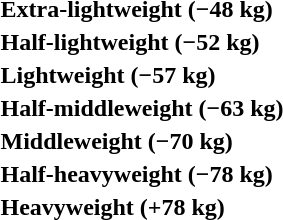<table>
<tr>
<th rowspan=2 style="text-align:left;">Extra-lightweight (−48 kg)</th>
<td rowspan=2></td>
<td rowspan=2></td>
<td></td>
</tr>
<tr>
<td></td>
</tr>
<tr>
<th rowspan=2 style="text-align:left;">Half-lightweight (−52 kg)</th>
<td rowspan=2></td>
<td rowspan=2></td>
<td></td>
</tr>
<tr>
<td></td>
</tr>
<tr>
<th rowspan=2 style="text-align:left;">Lightweight (−57 kg)</th>
<td rowspan=2></td>
<td rowspan=2></td>
<td></td>
</tr>
<tr>
<td></td>
</tr>
<tr>
<th rowspan=2 style="text-align:left;">Half-middleweight (−63 kg)</th>
<td rowspan=2></td>
<td rowspan=2></td>
<td></td>
</tr>
<tr>
<td></td>
</tr>
<tr>
<th rowspan=2 style="text-align:left;">Middleweight (−70 kg)</th>
<td rowspan=2></td>
<td rowspan=2></td>
<td></td>
</tr>
<tr>
<td></td>
</tr>
<tr>
<th rowspan=2 style="text-align:left;">Half-heavyweight (−78 kg)</th>
<td rowspan=2></td>
<td rowspan=2></td>
<td></td>
</tr>
<tr>
<td></td>
</tr>
<tr>
<th rowspan=2 style="text-align:left;">Heavyweight (+78 kg)</th>
<td rowspan=2></td>
<td rowspan=2></td>
<td></td>
</tr>
<tr>
<td></td>
</tr>
</table>
